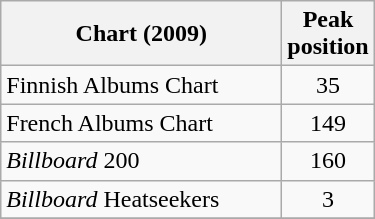<table class="wikitable">
<tr>
<th align="left" width="180">Chart (2009)</th>
<th align="left">Peak<br>position</th>
</tr>
<tr>
<td align="left">Finnish Albums Chart</td>
<td align="center">35</td>
</tr>
<tr>
<td align="left">French Albums Chart</td>
<td align="center">149</td>
</tr>
<tr>
<td align="left"><em>Billboard</em> 200</td>
<td align="center">160</td>
</tr>
<tr>
<td align="left"><em>Billboard</em> Heatseekers</td>
<td align="center">3</td>
</tr>
<tr>
</tr>
</table>
